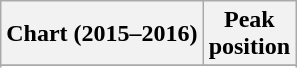<table class="wikitable sortable plainrowheaders">
<tr>
<th>Chart (2015–2016)</th>
<th>Peak<br>position</th>
</tr>
<tr>
</tr>
<tr>
</tr>
<tr>
</tr>
<tr>
</tr>
</table>
